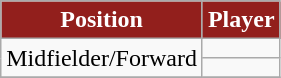<table class="wikitable sortable">
<tr>
<th style="background:#921f1c; color:#fff;">Position</th>
<th style="background:#921f1c; color:#fff;">Player</th>
</tr>
<tr>
<td rowspan=2>Midfielder/Forward</td>
<td> </td>
</tr>
<tr>
<td> </td>
</tr>
<tr>
</tr>
</table>
